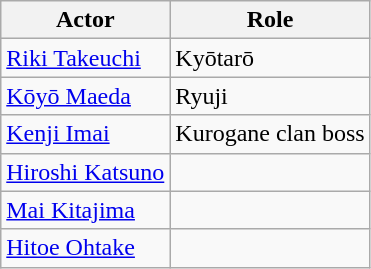<table class="wikitable">
<tr>
<th>Actor</th>
<th>Role</th>
</tr>
<tr>
<td><a href='#'>Riki Takeuchi</a></td>
<td>Kyōtarō</td>
</tr>
<tr>
<td><a href='#'>Kōyō Maeda</a></td>
<td>Ryuji</td>
</tr>
<tr>
<td><a href='#'>Kenji Imai</a></td>
<td>Kurogane clan boss</td>
</tr>
<tr>
<td><a href='#'>Hiroshi Katsuno</a></td>
<td></td>
</tr>
<tr>
<td><a href='#'>Mai Kitajima</a></td>
<td></td>
</tr>
<tr>
<td><a href='#'>Hitoe Ohtake</a></td>
<td></td>
</tr>
</table>
